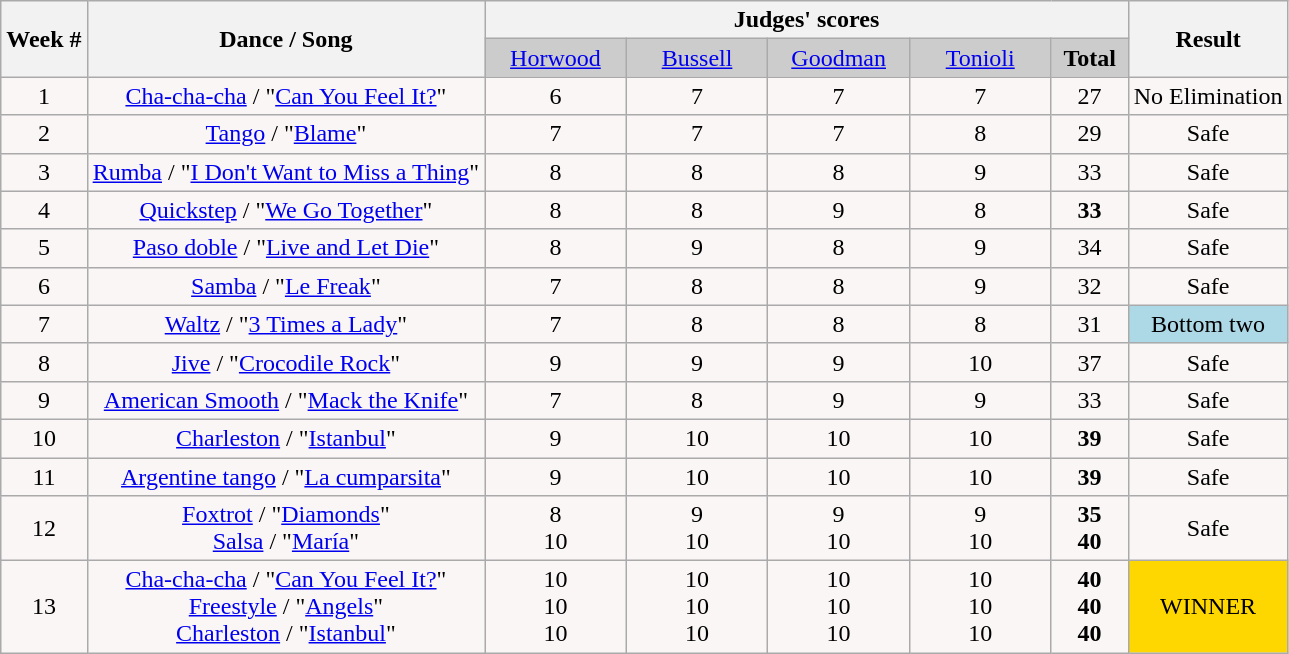<table class="wikitable collapsible collapsed">
<tr>
<th rowspan="2">Week #</th>
<th rowspan="2">Dance / Song</th>
<th colspan="5">Judges' scores</th>
<th rowspan="2">Result</th>
</tr>
<tr style="text-align:center; background:#ccc;">
<td style="width:11%; "><a href='#'>Horwood</a></td>
<td style="width:11%; "><a href='#'>Bussell</a></td>
<td style="width:11%; "><a href='#'>Goodman</a></td>
<td style="width:11%; "><a href='#'>Tonioli</a></td>
<td style="width:6%; "><strong>Total</strong></td>
</tr>
<tr style="text-align: center; background:#faf6f6;">
<td>1</td>
<td><a href='#'>Cha-cha-cha</a> / "<a href='#'>Can You Feel It?</a>"</td>
<td>6</td>
<td>7</td>
<td>7</td>
<td>7</td>
<td>27</td>
<td>No Elimination</td>
</tr>
<tr style="text-align:center; background:#faf6f6;">
<td>2</td>
<td><a href='#'>Tango</a> / "<a href='#'>Blame</a>"</td>
<td>7</td>
<td>7</td>
<td>7</td>
<td>8</td>
<td>29</td>
<td>Safe</td>
</tr>
<tr style="text-align:center; background:#faf6f6;">
<td>3</td>
<td><a href='#'>Rumba</a> / "<a href='#'>I Don't Want to Miss a Thing</a>"</td>
<td>8</td>
<td>8</td>
<td>8</td>
<td>9</td>
<td>33</td>
<td>Safe</td>
</tr>
<tr style="text-align:center; background:#faf6f6;">
<td>4</td>
<td><a href='#'>Quickstep</a> / "<a href='#'>We Go Together</a>"</td>
<td>8</td>
<td>8</td>
<td>9</td>
<td>8</td>
<td><span><strong>33</strong></span></td>
<td>Safe</td>
</tr>
<tr style="text-align:center; background:#faf6f6;">
<td>5</td>
<td><a href='#'>Paso doble</a> / "<a href='#'>Live and Let Die</a>"</td>
<td>8</td>
<td>9</td>
<td>8</td>
<td>9</td>
<td>34</td>
<td>Safe</td>
</tr>
<tr style="text-align:center; background:#faf6f6;">
<td>6</td>
<td><a href='#'>Samba</a> / "<a href='#'>Le Freak</a>"</td>
<td>7</td>
<td>8</td>
<td>8</td>
<td>9</td>
<td>32</td>
<td>Safe</td>
</tr>
<tr style="text-align:center; background:#faf6f6;">
<td>7</td>
<td><a href='#'>Waltz</a> / "<a href='#'>3 Times a Lady</a>"</td>
<td>7</td>
<td>8</td>
<td>8</td>
<td>8</td>
<td>31</td>
<td bgcolor=lightblue>Bottom two</td>
</tr>
<tr style="text-align:center; background:#faf6f6;">
<td>8</td>
<td><a href='#'>Jive</a> / "<a href='#'>Crocodile Rock</a>"</td>
<td>9</td>
<td>9</td>
<td>9</td>
<td>10</td>
<td>37</td>
<td>Safe</td>
</tr>
<tr style="text-align:center; background:#faf6f6;">
<td>9</td>
<td><a href='#'>American Smooth</a> / "<a href='#'>Mack the Knife</a>"</td>
<td>7</td>
<td>8</td>
<td>9</td>
<td>9</td>
<td>33</td>
<td>Safe</td>
</tr>
<tr style="text-align:center; background:#faf6f6;">
<td>10</td>
<td><a href='#'>Charleston</a> / "<a href='#'>Istanbul</a>"</td>
<td>9</td>
<td>10</td>
<td>10</td>
<td>10</td>
<td><span><strong>39</strong></span></td>
<td>Safe</td>
</tr>
<tr style="text-align:center; background:#faf6f6;">
<td>11</td>
<td><a href='#'>Argentine tango</a> / "<a href='#'>La cumparsita</a>"</td>
<td>9</td>
<td>10</td>
<td>10</td>
<td>10</td>
<td><span><strong>39</strong></span></td>
<td>Safe</td>
</tr>
<tr style="text-align:center; background:#faf6f6;">
<td>12</td>
<td><a href='#'>Foxtrot</a> / "<a href='#'>Diamonds</a>"<br><a href='#'>Salsa</a> / "<a href='#'>María</a>"</td>
<td>8<br>10</td>
<td>9<br>10</td>
<td>9<br>10</td>
<td>9<br>10</td>
<td><span><strong>35</strong></span><br><span><strong>40</strong></span></td>
<td>Safe</td>
</tr>
<tr style="text-align:center; background:#faf6f6;">
<td>13</td>
<td><a href='#'>Cha-cha-cha</a> / "<a href='#'>Can You Feel It?</a>"<br><a href='#'>Freestyle</a> / "<a href='#'>Angels</a>"<br><a href='#'>Charleston</a> / "<a href='#'>Istanbul</a>"</td>
<td>10<br>10<br>10</td>
<td>10<br>10<br>10</td>
<td>10<br>10<br>10</td>
<td>10<br>10<br>10</td>
<td><span><strong>40</strong></span><br><span><strong>40</strong></span><br><span><strong>40</strong></span></td>
<td style="background:gold;">WINNER</td>
</tr>
</table>
